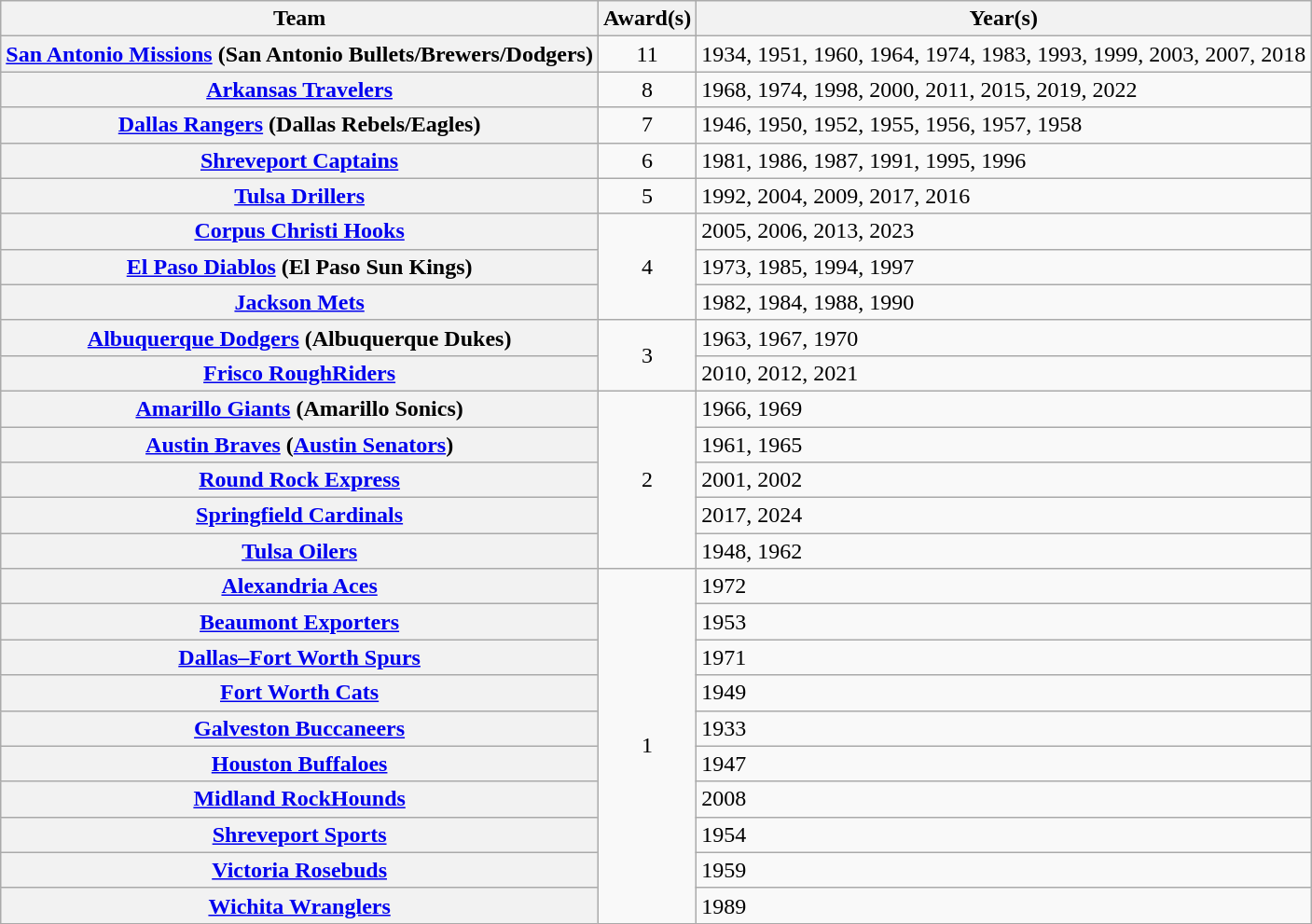<table class="wikitable sortable plainrowheaders" style="text-align:left">
<tr>
<th scope="col">Team</th>
<th scope="col">Award(s)</th>
<th scope="col">Year(s)</th>
</tr>
<tr>
<th scope="row"><strong><a href='#'>San Antonio Missions</a></strong> (San Antonio Bullets/Brewers/Dodgers)</th>
<td style="text-align:center">11</td>
<td>1934, 1951, 1960, 1964, 1974, 1983, 1993, 1999, 2003, 2007, 2018</td>
</tr>
<tr>
<th scope="row"><strong><a href='#'>Arkansas Travelers</a></strong></th>
<td style="text-align:center">8</td>
<td>1968, 1974, 1998, 2000, 2011, 2015, 2019, 2022</td>
</tr>
<tr>
<th scope="row"><a href='#'>Dallas Rangers</a> (Dallas Rebels/Eagles)</th>
<td style="text-align:center">7</td>
<td>1946, 1950, 1952, 1955, 1956, 1957, 1958</td>
</tr>
<tr>
<th scope="row"><a href='#'>Shreveport Captains</a></th>
<td style="text-align:center">6</td>
<td>1981, 1986, 1987, 1991, 1995, 1996</td>
</tr>
<tr>
<th scope="row"><strong><a href='#'>Tulsa Drillers</a></strong></th>
<td style="text-align:center">5</td>
<td>1992, 2004, 2009, 2017, 2016</td>
</tr>
<tr>
<th scope="row"><strong><a href='#'>Corpus Christi Hooks</a></strong></th>
<td style="text-align:center" rowspan="3">4</td>
<td>2005, 2006, 2013, 2023</td>
</tr>
<tr>
<th scope="row"><a href='#'>El Paso Diablos</a> (El Paso Sun Kings)</th>
<td>1973, 1985, 1994, 1997</td>
</tr>
<tr>
<th scope="row"><a href='#'>Jackson Mets</a></th>
<td>1982, 1984, 1988, 1990</td>
</tr>
<tr>
<th scope="row"><a href='#'>Albuquerque Dodgers</a> (Albuquerque Dukes)</th>
<td style="text-align:center" rowspan="2">3</td>
<td>1963, 1967, 1970</td>
</tr>
<tr>
<th scope="row"><strong><a href='#'>Frisco RoughRiders</a></strong></th>
<td>2010, 2012, 2021</td>
</tr>
<tr>
<th scope="row"><a href='#'>Amarillo Giants</a> (Amarillo Sonics)</th>
<td style="text-align:center" rowspan="5">2</td>
<td>1966, 1969</td>
</tr>
<tr>
<th scope="row"><a href='#'>Austin Braves</a> (<a href='#'>Austin Senators</a>)</th>
<td>1961, 1965</td>
</tr>
<tr>
<th scope="row"><a href='#'>Round Rock Express</a></th>
<td>2001, 2002</td>
</tr>
<tr>
<th scope="row"><strong><a href='#'>Springfield Cardinals</a></strong></th>
<td>2017, 2024</td>
</tr>
<tr>
<th scope="row"><a href='#'>Tulsa Oilers</a></th>
<td>1948, 1962</td>
</tr>
<tr>
<th scope="row"><a href='#'>Alexandria Aces</a></th>
<td style="text-align:center" rowspan="10">1</td>
<td>1972</td>
</tr>
<tr>
<th scope="row"><a href='#'>Beaumont Exporters</a></th>
<td>1953</td>
</tr>
<tr>
<th scope="row"><a href='#'>Dallas–Fort Worth Spurs</a></th>
<td>1971</td>
</tr>
<tr>
<th scope="row"><a href='#'>Fort Worth Cats</a></th>
<td>1949</td>
</tr>
<tr>
<th scope="row"><a href='#'>Galveston Buccaneers</a></th>
<td>1933</td>
</tr>
<tr>
<th scope="row"><a href='#'>Houston Buffaloes</a></th>
<td>1947</td>
</tr>
<tr>
<th scope="row"><strong><a href='#'>Midland RockHounds</a></strong></th>
<td>2008</td>
</tr>
<tr>
<th scope="row"><a href='#'>Shreveport Sports</a></th>
<td>1954</td>
</tr>
<tr>
<th scope="row"><a href='#'>Victoria Rosebuds</a></th>
<td>1959</td>
</tr>
<tr>
<th scope="row"><a href='#'>Wichita Wranglers</a></th>
<td>1989</td>
</tr>
</table>
